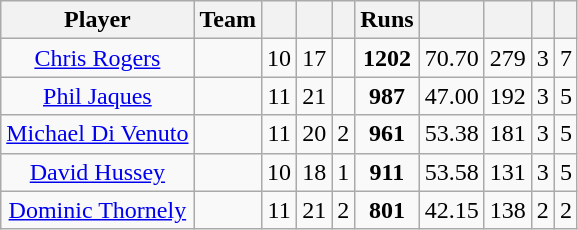<table class="wikitable sortable" style="text-align:center">
<tr>
<th class="unsortable">Player</th>
<th>Team</th>
<th></th>
<th></th>
<th></th>
<th>Runs</th>
<th></th>
<th></th>
<th></th>
<th></th>
</tr>
<tr>
<td><a href='#'>Chris Rogers</a></td>
<td style="text-align:left;"></td>
<td>10</td>
<td>17</td>
<td></td>
<td><strong>1202</strong></td>
<td>70.70</td>
<td>279</td>
<td>3</td>
<td>7</td>
</tr>
<tr>
<td><a href='#'>Phil Jaques</a></td>
<td style="text-align:left;"></td>
<td>11</td>
<td>21</td>
<td></td>
<td><strong>987</strong></td>
<td>47.00</td>
<td>192</td>
<td>3</td>
<td>5</td>
</tr>
<tr>
<td><a href='#'>Michael Di Venuto</a></td>
<td style="text-align:left;"></td>
<td>11</td>
<td>20</td>
<td>2</td>
<td><strong>961</strong></td>
<td>53.38</td>
<td>181</td>
<td>3</td>
<td>5</td>
</tr>
<tr>
<td><a href='#'>David Hussey</a></td>
<td style="text-align:left;"></td>
<td>10</td>
<td>18</td>
<td>1</td>
<td><strong>911</strong></td>
<td>53.58</td>
<td>131</td>
<td>3</td>
<td>5</td>
</tr>
<tr>
<td><a href='#'>Dominic Thornely</a></td>
<td style="text-align:left;"></td>
<td>11</td>
<td>21</td>
<td>2</td>
<td><strong>801</strong></td>
<td>42.15</td>
<td>138</td>
<td>2</td>
<td>2</td>
</tr>
</table>
